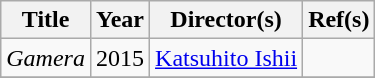<table class="wikitable sortable">
<tr>
<th scope="col">Title</th>
<th scope="col">Year</th>
<th scope="col">Director(s)</th>
<th scope="col" class="unsortable">Ref(s)</th>
</tr>
<tr>
<td><em>Gamera</em></td>
<td style="text-align:center">2015</td>
<td><a href='#'>Katsuhito Ishii</a></td>
<td style="text-align:center"></td>
</tr>
<tr>
</tr>
</table>
